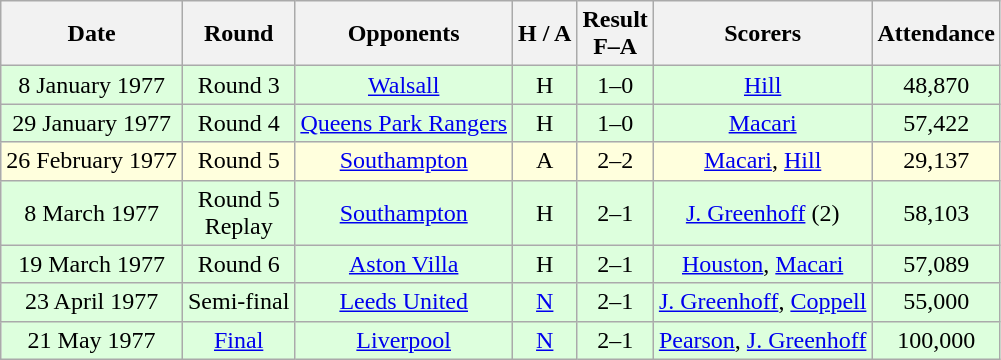<table class="wikitable" style="text-align:center">
<tr>
<th>Date</th>
<th>Round</th>
<th>Opponents</th>
<th>H / A</th>
<th>Result<br>F–A</th>
<th>Scorers</th>
<th>Attendance</th>
</tr>
<tr bgcolor="#ddffdd">
<td>8 January 1977</td>
<td>Round 3</td>
<td><a href='#'>Walsall</a></td>
<td>H</td>
<td>1–0</td>
<td><a href='#'>Hill</a></td>
<td>48,870</td>
</tr>
<tr bgcolor="#ddffdd">
<td>29 January 1977</td>
<td>Round 4</td>
<td><a href='#'>Queens Park Rangers</a></td>
<td>H</td>
<td>1–0</td>
<td><a href='#'>Macari</a></td>
<td>57,422</td>
</tr>
<tr bgcolor="#ffffdd">
<td>26 February 1977</td>
<td>Round 5</td>
<td><a href='#'>Southampton</a></td>
<td>A</td>
<td>2–2</td>
<td><a href='#'>Macari</a>, <a href='#'>Hill</a></td>
<td>29,137</td>
</tr>
<tr bgcolor="#ddffdd">
<td>8 March 1977</td>
<td>Round 5<br>Replay</td>
<td><a href='#'>Southampton</a></td>
<td>H</td>
<td>2–1</td>
<td><a href='#'>J. Greenhoff</a> (2)</td>
<td>58,103</td>
</tr>
<tr bgcolor="#ddffdd">
<td>19 March 1977</td>
<td>Round 6</td>
<td><a href='#'>Aston Villa</a></td>
<td>H</td>
<td>2–1</td>
<td><a href='#'>Houston</a>, <a href='#'>Macari</a></td>
<td>57,089</td>
</tr>
<tr bgcolor="#ddffdd">
<td>23 April 1977</td>
<td>Semi-final</td>
<td><a href='#'>Leeds United</a></td>
<td><a href='#'>N</a></td>
<td>2–1</td>
<td><a href='#'>J. Greenhoff</a>, <a href='#'>Coppell</a></td>
<td>55,000</td>
</tr>
<tr bgcolor="#ddffdd">
<td>21 May 1977</td>
<td><a href='#'>Final</a></td>
<td><a href='#'>Liverpool</a></td>
<td><a href='#'>N</a></td>
<td>2–1</td>
<td><a href='#'>Pearson</a>, <a href='#'>J. Greenhoff</a></td>
<td>100,000</td>
</tr>
</table>
